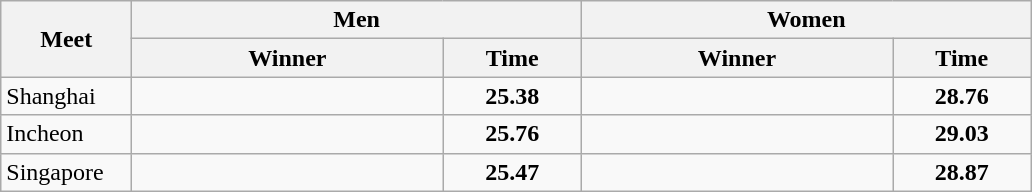<table class="wikitable">
<tr>
<th width=80 rowspan=2>Meet</th>
<th colspan=2>Men</th>
<th colspan=2>Women</th>
</tr>
<tr>
<th width=200>Winner</th>
<th width=85>Time</th>
<th width=200>Winner</th>
<th width=85>Time</th>
</tr>
<tr>
<td>Shanghai</td>
<td></td>
<td align=center><strong>25.38</strong></td>
<td></td>
<td align=center><strong>28.76</strong></td>
</tr>
<tr>
<td>Incheon</td>
<td></td>
<td align=center><strong>25.76</strong></td>
<td></td>
<td align=center><strong>29.03</strong></td>
</tr>
<tr>
<td>Singapore</td>
<td></td>
<td align=center><strong>25.47</strong></td>
<td></td>
<td align=center><strong>28.87</strong></td>
</tr>
</table>
